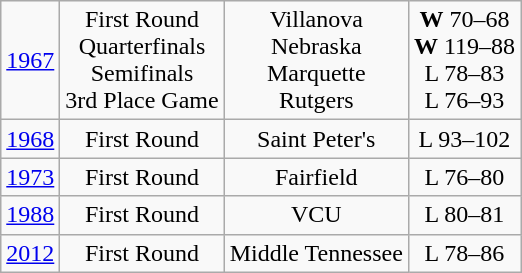<table class="wikitable">
<tr align="center">
<td><a href='#'>1967</a></td>
<td>First Round<br>Quarterfinals<br>Semifinals<br>3rd Place Game</td>
<td>Villanova<br>Nebraska<br>Marquette<br>Rutgers</td>
<td><strong>W</strong> 70–68<br><strong>W</strong> 119–88<br>L 78–83<br>L 76–93</td>
</tr>
<tr style="text-align:center;">
<td><a href='#'>1968</a></td>
<td>First Round</td>
<td>Saint Peter's</td>
<td>L 93–102</td>
</tr>
<tr style="text-align:center;">
<td><a href='#'>1973</a></td>
<td>First Round</td>
<td>Fairfield</td>
<td>L 76–80</td>
</tr>
<tr style="text-align:center;">
<td><a href='#'>1988</a></td>
<td>First Round</td>
<td>VCU</td>
<td>L 80–81</td>
</tr>
<tr style="text-align:center;">
<td><a href='#'>2012</a></td>
<td>First Round</td>
<td>Middle Tennessee</td>
<td>L 78–86</td>
</tr>
</table>
